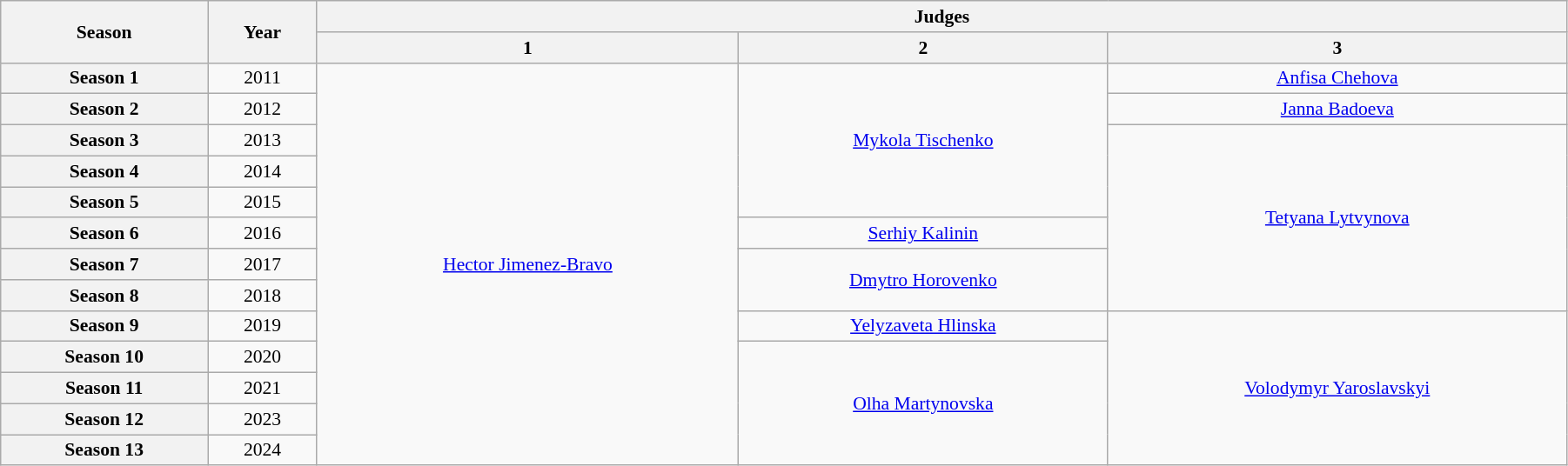<table class="wikitable" style="font-size:90%; width:95%; text-align: center;">
<tr>
<th rowspan="2">Season</th>
<th rowspan="2">Year</th>
<th colspan="3">Judges</th>
</tr>
<tr>
<th>1</th>
<th>2</th>
<th>3</th>
</tr>
<tr>
<th>Season 1</th>
<td>2011</td>
<td rowspan="13"><a href='#'>Hector Jimenez-Bravo</a></td>
<td rowspan="5"><a href='#'>Mykola Tischenko</a></td>
<td><a href='#'>Anfisa Chehova</a></td>
</tr>
<tr>
<th>Season 2</th>
<td>2012</td>
<td><a href='#'>Janna Badoeva</a></td>
</tr>
<tr>
<th>Season 3</th>
<td>2013</td>
<td rowspan="6"><a href='#'>Tetyana Lytvynova</a></td>
</tr>
<tr>
<th>Season 4</th>
<td>2014</td>
</tr>
<tr>
<th>Season 5</th>
<td>2015</td>
</tr>
<tr>
<th>Season 6</th>
<td>2016</td>
<td><a href='#'>Serhiy Kalinin</a></td>
</tr>
<tr>
<th>Season 7</th>
<td>2017</td>
<td rowspan="2"><a href='#'>Dmytro Horovenko</a></td>
</tr>
<tr>
<th>Season 8</th>
<td>2018</td>
</tr>
<tr>
<th>Season 9</th>
<td>2019</td>
<td><a href='#'>Yelyzaveta Hlinska</a></td>
<td rowspan="5"><a href='#'>Volodymyr Yaroslavskyi</a></td>
</tr>
<tr>
<th>Season 10</th>
<td>2020</td>
<td rowspan="4"><a href='#'>Olha Martynovska</a></td>
</tr>
<tr>
<th>Season 11</th>
<td>2021</td>
</tr>
<tr>
<th>Season 12</th>
<td>2023</td>
</tr>
<tr>
<th>Season 13</th>
<td>2024</td>
</tr>
</table>
